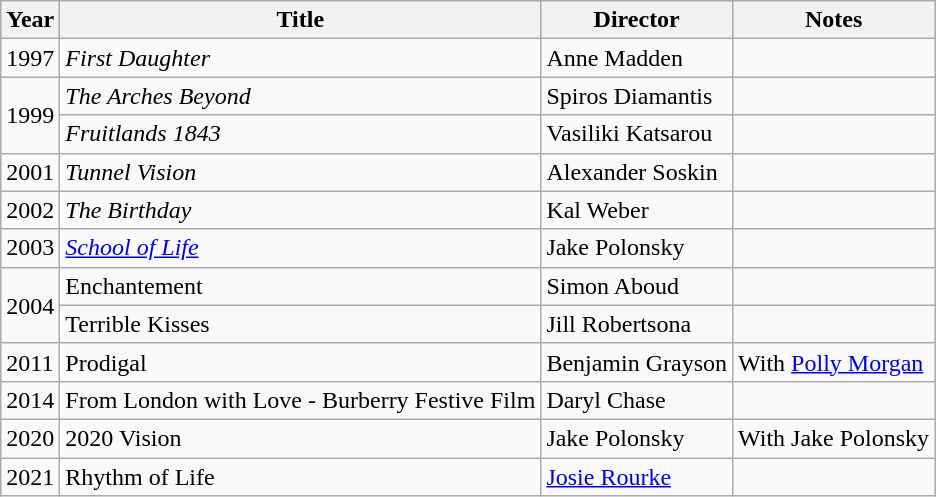<table class="wikitable">
<tr>
<th>Year</th>
<th>Title</th>
<th>Director</th>
<th>Notes</th>
</tr>
<tr>
<td>1997</td>
<td><em>First Daughter</em></td>
<td>Anne Madden</td>
<td></td>
</tr>
<tr>
<td rowspan=2>1999</td>
<td><em>The Arches Beyond</em></td>
<td>Spiros Diamantis</td>
<td></td>
</tr>
<tr>
<td><em>Fruitlands 1843</em></td>
<td>Vasiliki Katsarou</td>
<td></td>
</tr>
<tr>
<td>2001</td>
<td><em>Tunnel Vision</em></td>
<td>Alexander Soskin</td>
<td></td>
</tr>
<tr>
<td>2002</td>
<td><em>The Birthday</em></td>
<td>Kal Weber</td>
<td></td>
</tr>
<tr>
<td>2003</td>
<td><em><a href='#'>School of Life</a></td>
<td>Jake Polonsky</td>
<td></td>
</tr>
<tr>
<td rowspan=2>2004</td>
<td></em>Enchantement<em></td>
<td>Simon Aboud</td>
<td></td>
</tr>
<tr>
<td></em>Terrible Kisses<em></td>
<td>Jill Robertsona</td>
<td></td>
</tr>
<tr>
<td>2011</td>
<td></em>Prodigal<em></td>
<td>Benjamin Grayson</td>
<td>With <a href='#'>Polly Morgan</a></td>
</tr>
<tr>
<td>2014</td>
<td></em>From London with Love - Burberry Festive Film<em></td>
<td>Daryl Chase</td>
<td></td>
</tr>
<tr>
<td>2020</td>
<td></em>2020 Vision<em></td>
<td>Jake Polonsky</td>
<td>With Jake Polonsky</td>
</tr>
<tr>
<td>2021</td>
<td></em>Rhythm of Life<em></td>
<td><a href='#'>Josie Rourke</a></td>
<td></td>
</tr>
</table>
